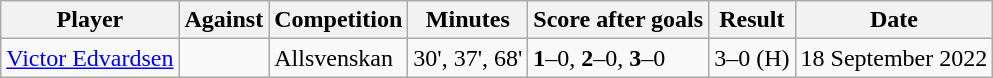<table class="wikitable sortable">
<tr>
<th>Player</th>
<th>Against</th>
<th>Competition</th>
<th>Minutes</th>
<th style="text-align:center">Score after goals</th>
<th style="text-align:center">Result</th>
<th>Date</th>
</tr>
<tr>
<td> <a href='#'>Victor Edvardsen</a></td>
<td></td>
<td>Allsvenskan</td>
<td>30', 37', 68'</td>
<td><strong>1</strong>–0, <strong>2</strong>–0, <strong>3</strong>–0</td>
<td>3–0 (H)</td>
<td>18 September 2022</td>
</tr>
</table>
